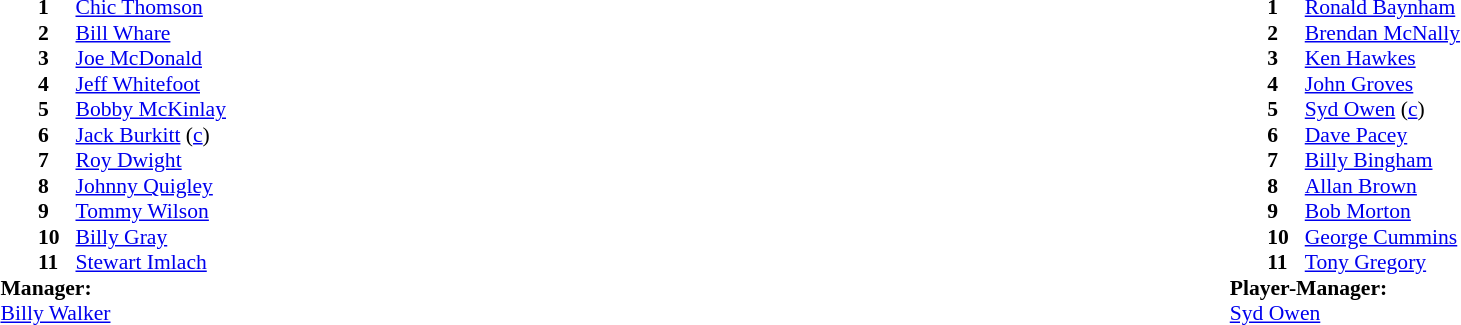<table width="100%">
<tr>
<td valign="top" width="50%"><br><table style="font-size: 90%" cellspacing="0" cellpadding="0">
<tr>
<td colspan="4"></td>
</tr>
<tr>
<th width="25"></th>
<th width="25"></th>
<th width="200"></th>
<th></th>
</tr>
<tr>
<td></td>
<td><strong>1</strong></td>
<td> <a href='#'>Chic Thomson</a></td>
</tr>
<tr>
<td></td>
<td><strong>2</strong></td>
<td> <a href='#'>Bill Whare</a></td>
</tr>
<tr>
<td></td>
<td><strong>3</strong></td>
<td> <a href='#'>Joe McDonald</a></td>
</tr>
<tr>
<td></td>
<td><strong>4</strong></td>
<td> <a href='#'>Jeff Whitefoot</a></td>
</tr>
<tr>
<td></td>
<td><strong>5</strong></td>
<td> <a href='#'>Bobby McKinlay</a></td>
</tr>
<tr>
<td></td>
<td><strong>6</strong></td>
<td> <a href='#'>Jack Burkitt</a>  (<a href='#'>c</a>)</td>
</tr>
<tr>
<td></td>
<td><strong>7</strong></td>
<td> <a href='#'>Roy Dwight</a></td>
</tr>
<tr>
<td></td>
<td><strong>8</strong></td>
<td> <a href='#'>Johnny Quigley</a></td>
</tr>
<tr>
<td></td>
<td><strong>9</strong></td>
<td> <a href='#'>Tommy Wilson</a></td>
</tr>
<tr>
<td></td>
<td><strong>10</strong></td>
<td> <a href='#'>Billy Gray</a></td>
</tr>
<tr>
<td></td>
<td><strong>11</strong></td>
<td> <a href='#'>Stewart Imlach</a></td>
</tr>
<tr>
<td colspan=4><strong>Manager:</strong></td>
</tr>
<tr>
<td colspan="4"> <a href='#'>Billy Walker</a></td>
</tr>
</table>
</td>
<td valign="top" width="50%"><br><table style="font-size: 90%" cellspacing="0" cellpadding="0" align="center">
<tr>
<td colspan="4"></td>
</tr>
<tr>
<th width="25"></th>
<th width="25"></th>
<th width="200"></th>
<th></th>
</tr>
<tr>
<td></td>
<td><strong>1</strong></td>
<td> <a href='#'>Ronald Baynham</a></td>
</tr>
<tr>
<td></td>
<td><strong>2</strong></td>
<td> <a href='#'>Brendan McNally</a></td>
</tr>
<tr>
<td></td>
<td><strong>3</strong></td>
<td> <a href='#'>Ken Hawkes</a></td>
</tr>
<tr>
<td></td>
<td><strong>4</strong></td>
<td> <a href='#'>John Groves</a></td>
</tr>
<tr>
<td></td>
<td><strong>5</strong></td>
<td> <a href='#'>Syd Owen</a> (<a href='#'>c</a>)</td>
</tr>
<tr>
<td></td>
<td><strong>6</strong></td>
<td> <a href='#'>Dave Pacey</a></td>
</tr>
<tr>
<td></td>
<td><strong>7</strong></td>
<td> <a href='#'>Billy Bingham</a></td>
</tr>
<tr>
<td></td>
<td><strong>8</strong></td>
<td> <a href='#'>Allan Brown</a></td>
</tr>
<tr>
<td></td>
<td><strong>9</strong></td>
<td> <a href='#'>Bob Morton</a></td>
</tr>
<tr>
<td></td>
<td><strong>10</strong></td>
<td> <a href='#'>George Cummins</a></td>
</tr>
<tr>
<td></td>
<td><strong>11</strong></td>
<td> <a href='#'>Tony Gregory</a></td>
</tr>
<tr>
<td colspan=4><strong>Player-Manager:</strong></td>
</tr>
<tr>
<td colspan="4"> <a href='#'>Syd Owen</a></td>
</tr>
</table>
</td>
</tr>
</table>
